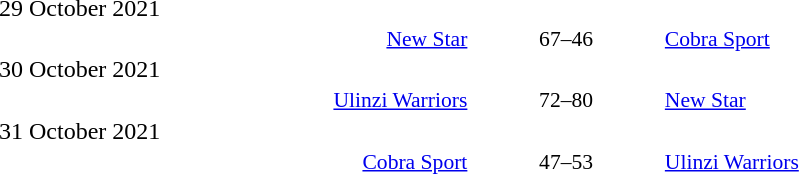<table style="width:100%;" cellspacing="1">
<tr>
<th width=25%></th>
<th width=2%></th>
<th width=6%></th>
<th width=2%></th>
<th width=25%></th>
</tr>
<tr>
<td>29 October 2021</td>
</tr>
<tr style=font-size:90%>
<td align=right><a href='#'>New Star</a> </td>
<td></td>
<td align=center>67–46</td>
<td></td>
<td> <a href='#'>Cobra Sport</a></td>
<td></td>
</tr>
<tr>
<td>30 October 2021</td>
</tr>
<tr style=font-size:90%>
<td align=right><a href='#'>Ulinzi Warriors</a> </td>
<td></td>
<td align=center>72–80</td>
<td></td>
<td> <a href='#'>New Star</a></td>
<td></td>
</tr>
<tr>
<td>31 October 2021</td>
</tr>
<tr style=font-size:90%>
<td align=right><a href='#'>Cobra Sport</a> </td>
<td></td>
<td align=center>47–53</td>
<td></td>
<td> <a href='#'>Ulinzi Warriors</a></td>
<td></td>
</tr>
<tr>
</tr>
</table>
